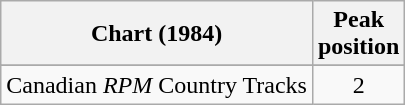<table class="wikitable sortable">
<tr>
<th align="left">Chart (1984)</th>
<th align="center">Peak<br>position</th>
</tr>
<tr>
</tr>
<tr>
<td align="left">Canadian <em>RPM</em> Country Tracks</td>
<td align="center">2</td>
</tr>
</table>
